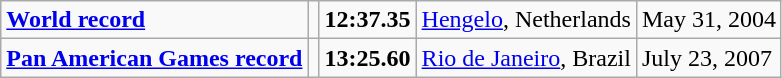<table class="wikitable">
<tr>
<td><strong><a href='#'>World record</a></strong></td>
<td></td>
<td><strong>12:37.35</strong></td>
<td><a href='#'>Hengelo</a>, Netherlands</td>
<td>May 31, 2004</td>
</tr>
<tr>
<td><strong><a href='#'>Pan American Games record</a></strong></td>
<td></td>
<td><strong>13:25.60</strong></td>
<td><a href='#'>Rio de Janeiro</a>, Brazil</td>
<td>July 23, 2007</td>
</tr>
</table>
